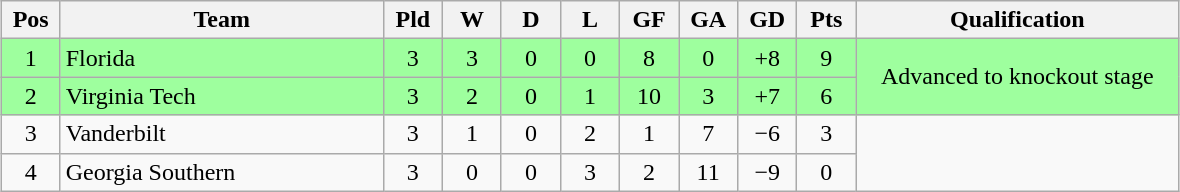<table class="wikitable" style="text-align:center; margin: 1em auto">
<tr>
<th style="width:2em">Pos</th>
<th style="width:13em">Team</th>
<th style="width:2em">Pld</th>
<th style="width:2em">W</th>
<th style="width:2em">D</th>
<th style="width:2em">L</th>
<th style="width:2em">GF</th>
<th style="width:2em">GA</th>
<th style="width:2em">GD</th>
<th style="width:2em">Pts</th>
<th style="width:13em">Qualification</th>
</tr>
<tr bgcolor="#9eff9e">
<td>1</td>
<td style="text-align:left">Florida</td>
<td>3</td>
<td>3</td>
<td>0</td>
<td>0</td>
<td>8</td>
<td>0</td>
<td>+8</td>
<td>9</td>
<td rowspan="2">Advanced to knockout stage</td>
</tr>
<tr bgcolor="#9eff9e">
<td>2</td>
<td style="text-align:left">Virginia Tech</td>
<td>3</td>
<td>2</td>
<td>0</td>
<td>1</td>
<td>10</td>
<td>3</td>
<td>+7</td>
<td>6</td>
</tr>
<tr>
<td>3</td>
<td style="text-align:left">Vanderbilt</td>
<td>3</td>
<td>1</td>
<td>0</td>
<td>2</td>
<td>1</td>
<td>7</td>
<td>−6</td>
<td>3</td>
<td rowspan="2"></td>
</tr>
<tr>
<td>4</td>
<td style="text-align:left">Georgia Southern</td>
<td>3</td>
<td>0</td>
<td>0</td>
<td>3</td>
<td>2</td>
<td>11</td>
<td>−9</td>
<td>0</td>
</tr>
</table>
